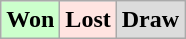<table class="wikitable">
<tr>
<td bgcolor="#ccffcc"><strong>Won</strong></td>
<td bgcolor="FFE4E1"><strong>Lost</strong></td>
<td bgcolor="DCDCDC"><strong>Draw</strong></td>
</tr>
</table>
